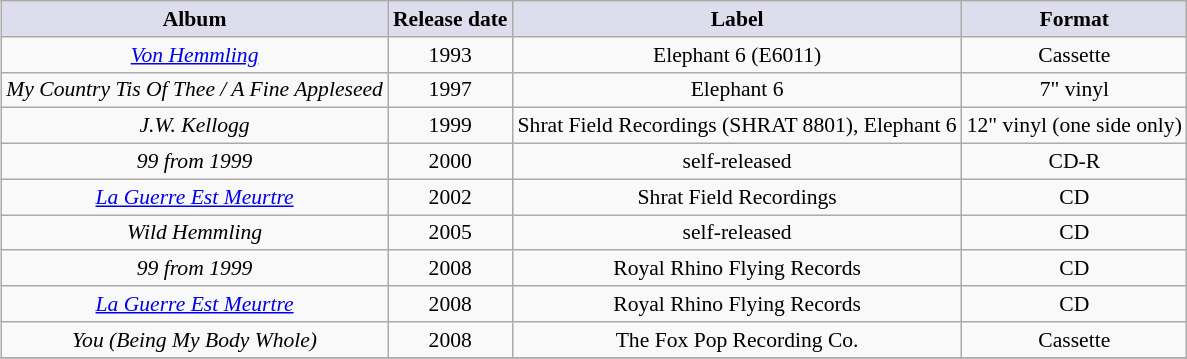<table class="wikitable" style="font-size:90%; text-align:center; margin: 5px;">
<tr>
<th style="background:#ddddee;">Album</th>
<th style="background:#ddddee;">Release date</th>
<th style="background:#ddddee;">Label</th>
<th style="background:#ddddee;">Format</th>
</tr>
<tr>
<td><em><a href='#'>Von Hemmling</a></em></td>
<td>1993</td>
<td>Elephant 6 (E6011)</td>
<td>Cassette</td>
</tr>
<tr>
<td><em>My Country Tis Of Thee / A Fine Appleseed</em></td>
<td>1997</td>
<td>Elephant 6</td>
<td>7" vinyl</td>
</tr>
<tr>
<td><em>J.W. Kellogg</em></td>
<td>1999</td>
<td>Shrat Field Recordings (SHRAT 8801), Elephant 6</td>
<td>12" vinyl (one side only)</td>
</tr>
<tr>
<td><em>99 from 1999</em></td>
<td>2000</td>
<td>self-released</td>
<td>CD-R</td>
</tr>
<tr>
<td><em><a href='#'>La Guerre Est Meurtre</a></em></td>
<td>2002</td>
<td>Shrat Field Recordings</td>
<td>CD</td>
</tr>
<tr>
<td><em>Wild Hemmling</em></td>
<td>2005</td>
<td>self-released</td>
<td>CD</td>
</tr>
<tr>
<td><em>99 from 1999</em></td>
<td>2008</td>
<td>Royal Rhino Flying Records</td>
<td>CD</td>
</tr>
<tr>
<td><em><a href='#'>La Guerre Est Meurtre</a></em></td>
<td>2008</td>
<td>Royal Rhino Flying Records</td>
<td>CD</td>
</tr>
<tr>
<td><em>You (Being My Body Whole)</em></td>
<td>2008</td>
<td>The Fox Pop Recording Co.</td>
<td>Cassette</td>
</tr>
<tr>
</tr>
</table>
